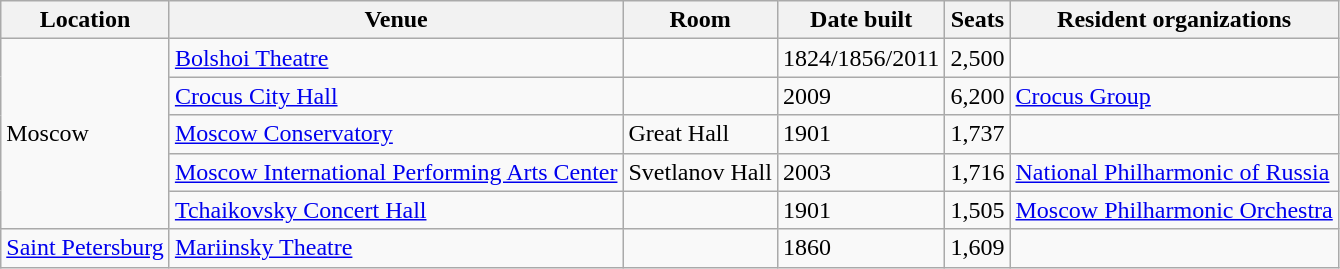<table class="wikitable">
<tr>
<th>Location</th>
<th>Venue</th>
<th>Room</th>
<th>Date built</th>
<th>Seats</th>
<th>Resident organizations</th>
</tr>
<tr>
<td rowspan=5>Moscow</td>
<td><a href='#'>Bolshoi Theatre</a></td>
<td></td>
<td>1824/1856/2011</td>
<td>2,500</td>
<td></td>
</tr>
<tr>
<td><a href='#'>Crocus City Hall</a></td>
<td></td>
<td>2009</td>
<td>6,200</td>
<td><a href='#'>Crocus Group</a></td>
</tr>
<tr>
<td><a href='#'>Moscow Conservatory</a></td>
<td>Great Hall</td>
<td>1901</td>
<td>1,737</td>
<td></td>
</tr>
<tr>
<td><a href='#'>Moscow International Performing Arts Center</a></td>
<td>Svetlanov Hall</td>
<td>2003</td>
<td>1,716</td>
<td><a href='#'>National Philharmonic of Russia</a></td>
</tr>
<tr>
<td><a href='#'>Tchaikovsky Concert Hall</a></td>
<td></td>
<td>1901</td>
<td>1,505</td>
<td><a href='#'>Moscow Philharmonic Orchestra</a></td>
</tr>
<tr>
<td><a href='#'>Saint Petersburg</a></td>
<td><a href='#'>Mariinsky Theatre</a></td>
<td></td>
<td>1860</td>
<td>1,609</td>
<td></td>
</tr>
</table>
